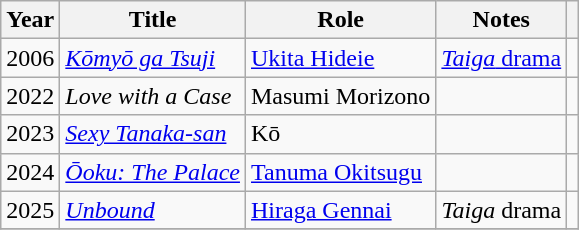<table class="wikitable">
<tr>
<th>Year</th>
<th>Title</th>
<th>Role</th>
<th>Notes</th>
<th></th>
</tr>
<tr>
<td>2006</td>
<td><em><a href='#'>Kōmyō ga Tsuji</a></em></td>
<td><a href='#'>Ukita Hideie</a></td>
<td><a href='#'><em>Taiga</em> drama</a></td>
<td></td>
</tr>
<tr>
<td>2022</td>
<td><em>Love with a Case</em></td>
<td>Masumi Morizono</td>
<td></td>
<td></td>
</tr>
<tr>
<td>2023</td>
<td><em><a href='#'>Sexy Tanaka-san</a></em></td>
<td>Kō</td>
<td></td>
<td></td>
</tr>
<tr>
<td>2024</td>
<td><em><a href='#'>Ōoku: The Palace</a></em></td>
<td><a href='#'>Tanuma Okitsugu</a></td>
<td></td>
<td></td>
</tr>
<tr>
<td>2025</td>
<td><em><a href='#'>Unbound</a></em></td>
<td><a href='#'>Hiraga Gennai</a></td>
<td><em>Taiga</em> drama</td>
<td></td>
</tr>
<tr>
</tr>
</table>
